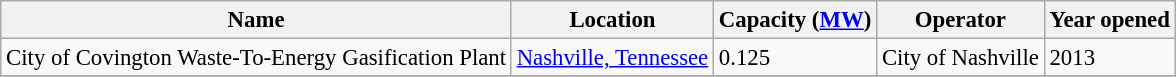<table class="wikitable sortable" style="font-size:95%;">
<tr>
<th>Name</th>
<th>Location</th>
<th>Capacity (<a href='#'>MW</a>)</th>
<th>Operator</th>
<th>Year opened</th>
</tr>
<tr>
<td>City of Covington Waste-To-Energy Gasification Plant</td>
<td><a href='#'>Nashville, Tennessee</a></td>
<td>0.125</td>
<td>City of Nashville</td>
<td>2013</td>
</tr>
<tr>
</tr>
</table>
